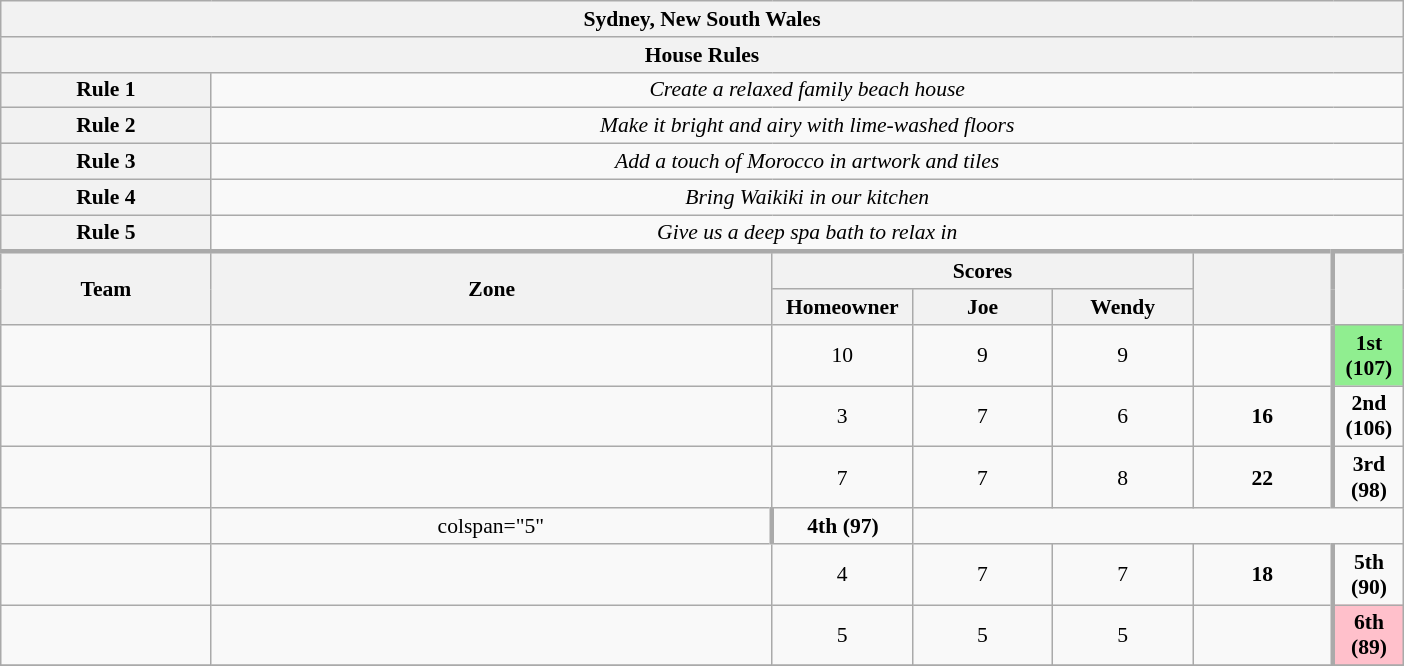<table class="wikitable plainrowheaders" style="text-align:center; font-size:90%; width:65em;">
<tr>
<th colspan="7" >Sydney, New South Wales</th>
</tr>
<tr>
<th colspan="7">House Rules</th>
</tr>
<tr>
<th>Rule 1</th>
<td colspan="6"><em>Create a relaxed family beach house</em></td>
</tr>
<tr>
<th>Rule 2</th>
<td colspan="6"><em>Make it bright and airy with lime-washed floors</em></td>
</tr>
<tr>
<th>Rule 3</th>
<td colspan="6"><em>Add a touch of Morocco in artwork and tiles</em></td>
</tr>
<tr>
<th>Rule 4</th>
<td colspan="6"><em>Bring Waikiki in our kitchen</em></td>
</tr>
<tr>
<th>Rule 5</th>
<td colspan="6"><em>Give us a deep spa bath to relax in</em></td>
</tr>
<tr style="border-top:3px solid #aaa;">
<th rowspan="2">Team</th>
<th rowspan="2" style="width:40%;">Zone</th>
<th colspan="3" style="width:40%;">Scores</th>
<th rowspan="2" style="width:10%;"></th>
<th rowspan="2" style="width:10%; border-left:3px solid #aaa;"></th>
</tr>
<tr>
<th style="width:10%;">Homeowner</th>
<th style="width:10%;">Joe</th>
<th style="width:10%;">Wendy</th>
</tr>
<tr>
<td style="width:15%;"></td>
<td></td>
<td>10</td>
<td>9</td>
<td>9</td>
<td></td>
<td style="border-left:3px solid #aaa;" bgcolor="lightgreen"><strong>1st (107)</strong></td>
</tr>
<tr>
<td style="width:15%;"></td>
<td></td>
<td>3</td>
<td>7</td>
<td>6</td>
<td><strong>16</strong></td>
<td style="border-left:3px solid #aaa;"><strong>2nd (106)</strong></td>
</tr>
<tr>
<td style="width:15%;"></td>
<td></td>
<td>7</td>
<td>7</td>
<td>8</td>
<td><strong>22</strong></td>
<td style="border-left:3px solid #aaa;"><strong>3rd (98)</strong></td>
</tr>
<tr>
<td style="width:15%;"></td>
<td>colspan="5" </td>
<td style="border-left:3px solid #aaa;"><strong>4th (97)</strong></td>
</tr>
<tr>
<td style="width:15%;"></td>
<td></td>
<td>4</td>
<td>7</td>
<td>7</td>
<td><strong>18</strong></td>
<td style="border-left:3px solid #aaa;"><strong>5th (90)</strong></td>
</tr>
<tr>
<td style="width:15%;"></td>
<td></td>
<td>5</td>
<td>5</td>
<td>5</td>
<td></td>
<td style="border-left:3px solid #aaa;" bgcolor="pink"><strong>6th (89)</strong></td>
</tr>
<tr>
</tr>
</table>
